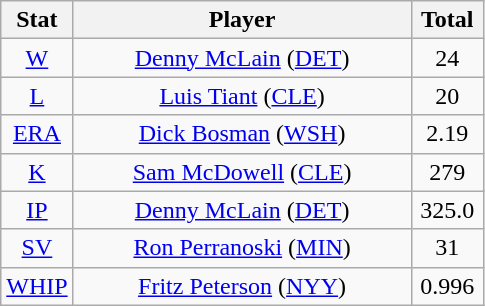<table class="wikitable" style="text-align:center;">
<tr>
<th style="width:15%;">Stat</th>
<th>Player</th>
<th style="width:15%;">Total</th>
</tr>
<tr>
<td><a href='#'>W</a></td>
<td><a href='#'>Denny McLain</a> (<a href='#'>DET</a>)</td>
<td>24</td>
</tr>
<tr>
<td><a href='#'>L</a></td>
<td><a href='#'>Luis Tiant</a> (<a href='#'>CLE</a>)</td>
<td>20</td>
</tr>
<tr>
<td><a href='#'>ERA</a></td>
<td><a href='#'>Dick Bosman</a> (<a href='#'>WSH</a>)</td>
<td>2.19</td>
</tr>
<tr>
<td><a href='#'>K</a></td>
<td><a href='#'>Sam McDowell</a> (<a href='#'>CLE</a>)</td>
<td>279</td>
</tr>
<tr>
<td><a href='#'>IP</a></td>
<td><a href='#'>Denny McLain</a> (<a href='#'>DET</a>)</td>
<td>325.0</td>
</tr>
<tr>
<td><a href='#'>SV</a></td>
<td><a href='#'>Ron Perranoski</a> (<a href='#'>MIN</a>)</td>
<td>31</td>
</tr>
<tr>
<td><a href='#'>WHIP</a></td>
<td><a href='#'>Fritz Peterson</a> (<a href='#'>NYY</a>)</td>
<td>0.996</td>
</tr>
</table>
